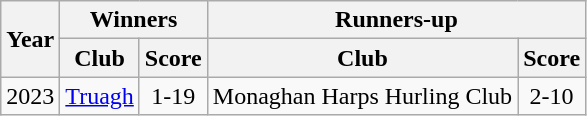<table class="wikitable" style="text-align:center;">
<tr>
<th rowspan="2">Year</th>
<th colspan="2">Winners</th>
<th colspan="2">Runners-up</th>
</tr>
<tr>
<th>Club</th>
<th>Score</th>
<th>Club</th>
<th>Score</th>
</tr>
<tr>
<td>2023</td>
<td><a href='#'>Truagh</a></td>
<td>1-19</td>
<td>Monaghan Harps Hurling Club</td>
<td>2-10</td>
</tr>
</table>
